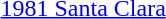<table>
<tr>
<td><a href='#'>1981 Santa Clara</a></td>
<td></td>
<td></td>
<td></td>
</tr>
</table>
